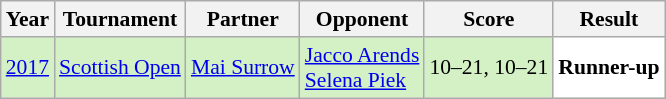<table class="sortable wikitable" style="font-size: 90%;">
<tr>
<th>Year</th>
<th>Tournament</th>
<th>Partner</th>
<th>Opponent</th>
<th>Score</th>
<th>Result</th>
</tr>
<tr style="background:#D4F1C5">
<td align="center"><a href='#'>2017</a></td>
<td align="left"><a href='#'>Scottish Open</a></td>
<td align="left"> <a href='#'>Mai Surrow</a></td>
<td align="left"> <a href='#'>Jacco Arends</a><br> <a href='#'>Selena Piek</a></td>
<td align="left">10–21, 10–21</td>
<td style="text-align:left; background:white"> <strong>Runner-up</strong></td>
</tr>
</table>
